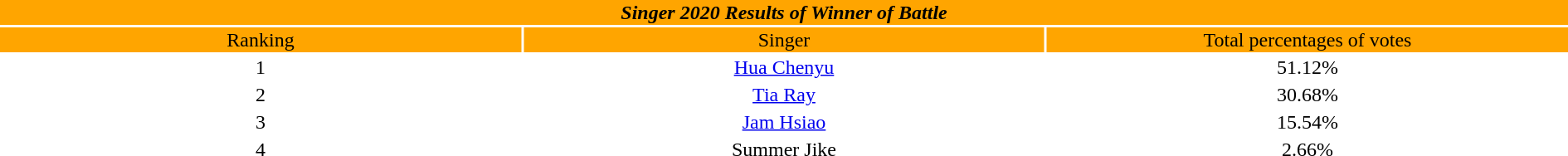<table width="100%" style="text-align:center">
<tr style="background:orange">
<td colspan="3"><div><strong><em>Singer 2020<em> Results of Winner of Battle<strong></div></td>
</tr>
<tr style="background:orange">
<td style="width:20%"></strong>Ranking<strong></td>
<td style="width:20%"></strong>Singer<strong></td>
<td style="width:20%"></strong>Total percentages of votes<strong></td>
</tr>
<tr>
<td>1</td>
<td><a href='#'>Hua Chenyu</a></td>
<td>51.12%</td>
</tr>
<tr>
<td>2</td>
<td><a href='#'>Tia Ray</a></td>
<td>30.68%</td>
</tr>
<tr>
<td>3</td>
<td><a href='#'>Jam Hsiao</a></td>
<td>15.54%</td>
</tr>
<tr>
<td>4</td>
<td>Summer Jike</td>
<td>2.66%</td>
</tr>
</table>
